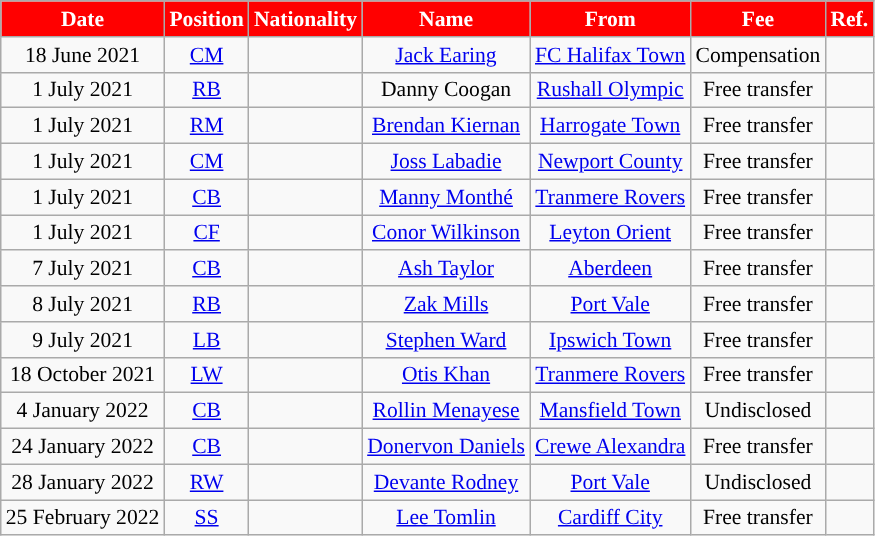<table class="wikitable"  style="text-align:center; font-size:90%; ">
<tr>
<th style="background:red;color:white;">Date</th>
<th style="background:red;color:white;">Position</th>
<th style="background:red;color:white;">Nationality</th>
<th style="background:red;color:white;">Name</th>
<th style="background:red;color:white;">From</th>
<th style="background:red;color:white;">Fee</th>
<th style="background:red;color:white;">Ref.</th>
</tr>
<tr>
<td>18 June 2021</td>
<td><a href='#'>CM</a></td>
<td></td>
<td><a href='#'>Jack Earing</a></td>
<td> <a href='#'>FC Halifax Town</a></td>
<td>Compensation</td>
<td></td>
</tr>
<tr>
<td>1 July 2021</td>
<td><a href='#'>RB</a></td>
<td></td>
<td>Danny Coogan</td>
<td> <a href='#'>Rushall Olympic</a></td>
<td>Free transfer</td>
<td></td>
</tr>
<tr>
<td>1 July 2021</td>
<td><a href='#'>RM</a></td>
<td></td>
<td><a href='#'>Brendan Kiernan</a></td>
<td> <a href='#'>Harrogate Town</a></td>
<td>Free transfer</td>
<td></td>
</tr>
<tr>
<td>1 July 2021</td>
<td><a href='#'>CM</a></td>
<td></td>
<td><a href='#'>Joss Labadie</a></td>
<td> <a href='#'>Newport County</a></td>
<td>Free transfer</td>
<td></td>
</tr>
<tr>
<td>1 July 2021</td>
<td><a href='#'>CB</a></td>
<td></td>
<td><a href='#'>Manny Monthé</a></td>
<td> <a href='#'>Tranmere Rovers</a></td>
<td>Free transfer</td>
<td></td>
</tr>
<tr>
<td>1 July 2021</td>
<td><a href='#'>CF</a></td>
<td></td>
<td><a href='#'>Conor Wilkinson</a></td>
<td> <a href='#'>Leyton Orient</a></td>
<td>Free transfer</td>
<td></td>
</tr>
<tr>
<td>7 July 2021</td>
<td><a href='#'>CB</a></td>
<td></td>
<td><a href='#'>Ash Taylor</a></td>
<td> <a href='#'>Aberdeen</a></td>
<td>Free transfer</td>
<td></td>
</tr>
<tr>
<td>8 July 2021</td>
<td><a href='#'>RB</a></td>
<td></td>
<td><a href='#'>Zak Mills</a></td>
<td> <a href='#'>Port Vale</a></td>
<td>Free transfer</td>
<td></td>
</tr>
<tr>
<td>9 July 2021</td>
<td><a href='#'>LB</a></td>
<td></td>
<td><a href='#'>Stephen Ward</a></td>
<td> <a href='#'>Ipswich Town</a></td>
<td>Free transfer</td>
<td></td>
</tr>
<tr>
<td>18 October 2021</td>
<td><a href='#'>LW</a></td>
<td></td>
<td><a href='#'>Otis Khan</a></td>
<td> <a href='#'>Tranmere Rovers</a></td>
<td>Free transfer</td>
<td></td>
</tr>
<tr>
<td>4 January 2022</td>
<td><a href='#'>CB</a></td>
<td></td>
<td><a href='#'>Rollin Menayese</a></td>
<td> <a href='#'>Mansfield Town</a></td>
<td>Undisclosed</td>
<td></td>
</tr>
<tr>
<td>24 January 2022</td>
<td><a href='#'>CB</a></td>
<td></td>
<td><a href='#'>Donervon Daniels</a></td>
<td> <a href='#'>Crewe Alexandra</a></td>
<td>Free transfer</td>
<td></td>
</tr>
<tr>
<td>28 January 2022</td>
<td><a href='#'>RW</a></td>
<td></td>
<td><a href='#'>Devante Rodney</a></td>
<td> <a href='#'>Port Vale</a></td>
<td>Undisclosed</td>
<td></td>
</tr>
<tr>
<td>25 February 2022</td>
<td><a href='#'>SS</a></td>
<td></td>
<td><a href='#'>Lee Tomlin</a></td>
<td> <a href='#'>Cardiff City</a></td>
<td>Free transfer</td>
<td></td>
</tr>
</table>
